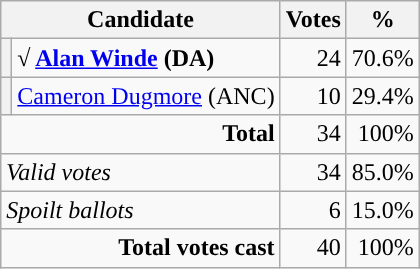<table class=wikitable>
<tr>
<th colspan=2>Candidate</th>
<th>Votes</th>
<th>%</th>
</tr>
<tr>
<th style="background-color: "></th>
<td><strong>√ <a href='#'>Alan Winde</a> (DA)</strong></td>
<td style="text-align:right">24</td>
<td style="text-align:right">70.6%</td>
</tr>
<tr>
<th style="background-color: "></th>
<td><a href='#'>Cameron Dugmore</a> (ANC)</td>
<td style="text-align:right">10</td>
<td style="text-align:right">29.4%</td>
</tr>
<tr>
<td colspan=2 style="text-align:right"><strong>Total</strong></td>
<td style="text-align:right">34</td>
<td style="text-align:right">100%</td>
</tr>
<tr>
<td colspan=2 style="text-align:left"><em>Valid votes</em></td>
<td style="text-align:right">34</td>
<td style="text-align:right">85.0%</td>
</tr>
<tr>
<td colspan=2 style="text-align:left"><em>Spoilt ballots</em></td>
<td style="text-align:right">6</td>
<td style="text-align:right">15.0%</td>
</tr>
<tr>
<td colspan=2 style="text-align:right"><strong>Total votes cast</strong></td>
<td style="text-align:right">40</td>
<td style="text-align:right">100%</td>
</tr>
</table>
